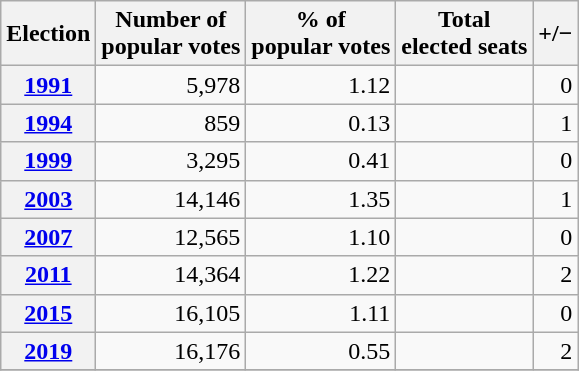<table class="wikitable" style="text-align: right;">
<tr align=center>
<th>Election</th>
<th>Number of<br>popular votes</th>
<th>% of<br>popular votes</th>
<th>Total<br>elected seats</th>
<th>+/−</th>
</tr>
<tr>
<th><a href='#'>1991</a></th>
<td>5,978</td>
<td>1.12</td>
<td></td>
<td>0</td>
</tr>
<tr>
<th><a href='#'>1994</a></th>
<td>859</td>
<td>0.13</td>
<td></td>
<td>1</td>
</tr>
<tr>
<th><a href='#'>1999</a></th>
<td>3,295</td>
<td>0.41</td>
<td></td>
<td>0</td>
</tr>
<tr>
<th><a href='#'>2003</a></th>
<td>14,146</td>
<td>1.35</td>
<td></td>
<td>1</td>
</tr>
<tr>
<th><a href='#'>2007</a></th>
<td>12,565</td>
<td>1.10</td>
<td></td>
<td>0</td>
</tr>
<tr>
<th><a href='#'>2011</a></th>
<td>14,364</td>
<td>1.22</td>
<td></td>
<td>2</td>
</tr>
<tr>
<th><a href='#'>2015</a></th>
<td>16,105</td>
<td>1.11</td>
<td></td>
<td>0</td>
</tr>
<tr>
<th><a href='#'>2019</a></th>
<td>16,176</td>
<td>0.55</td>
<td></td>
<td>2</td>
</tr>
<tr>
</tr>
</table>
